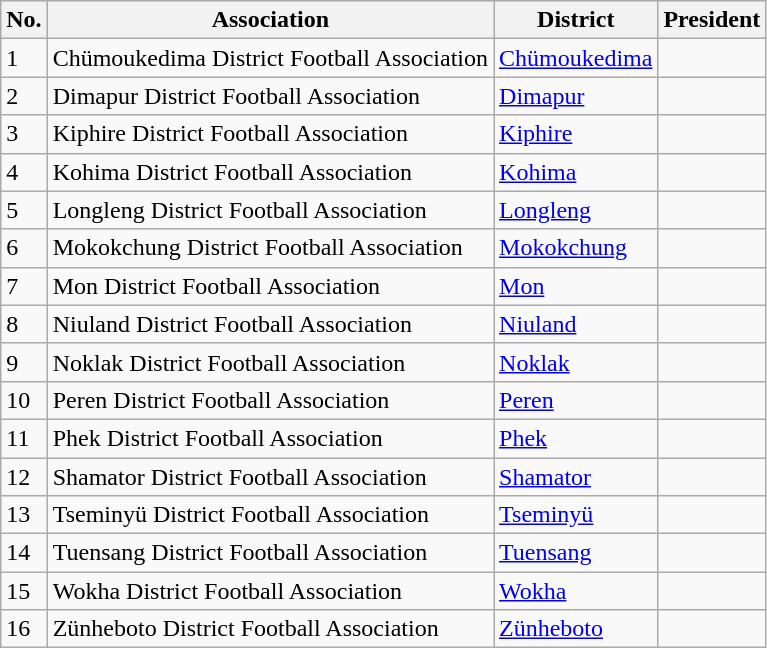<table class="wikitable sortable">
<tr>
<th>No.</th>
<th>Association</th>
<th>District</th>
<th>President</th>
</tr>
<tr>
<td>1</td>
<td>Chümoukedima District Football Association</td>
<td><a href='#'>Chümoukedima</a></td>
<td></td>
</tr>
<tr>
<td>2</td>
<td>Dimapur District Football Association</td>
<td><a href='#'>Dimapur</a></td>
<td></td>
</tr>
<tr>
<td>3</td>
<td>Kiphire District Football Association</td>
<td><a href='#'>Kiphire</a></td>
<td></td>
</tr>
<tr>
<td>4</td>
<td>Kohima District Football Association</td>
<td><a href='#'>Kohima</a></td>
<td></td>
</tr>
<tr>
<td>5</td>
<td>Longleng District Football Association</td>
<td><a href='#'>Longleng</a></td>
<td></td>
</tr>
<tr>
<td>6</td>
<td>Mokokchung District Football Association</td>
<td><a href='#'>Mokokchung</a></td>
<td></td>
</tr>
<tr>
<td>7</td>
<td>Mon District Football Association</td>
<td><a href='#'>Mon</a></td>
<td></td>
</tr>
<tr>
<td>8</td>
<td>Niuland District Football Association</td>
<td><a href='#'>Niuland</a></td>
<td></td>
</tr>
<tr>
<td>9</td>
<td>Noklak District Football Association</td>
<td><a href='#'>Noklak</a></td>
<td></td>
</tr>
<tr>
<td>10</td>
<td>Peren District Football Association</td>
<td><a href='#'>Peren</a></td>
<td></td>
</tr>
<tr>
<td>11</td>
<td>Phek District Football Association</td>
<td><a href='#'>Phek</a></td>
<td></td>
</tr>
<tr>
<td>12</td>
<td>Shamator District Football Association</td>
<td><a href='#'>Shamator</a></td>
<td></td>
</tr>
<tr>
<td>13</td>
<td>Tseminyü District Football Association</td>
<td><a href='#'>Tseminyü</a></td>
<td></td>
</tr>
<tr>
<td>14</td>
<td>Tuensang District Football Association</td>
<td><a href='#'>Tuensang</a></td>
<td></td>
</tr>
<tr>
<td>15</td>
<td>Wokha District Football Association</td>
<td><a href='#'>Wokha</a></td>
<td></td>
</tr>
<tr>
<td>16</td>
<td>Zünheboto District Football Association</td>
<td><a href='#'>Zünheboto</a></td>
<td></td>
</tr>
</table>
